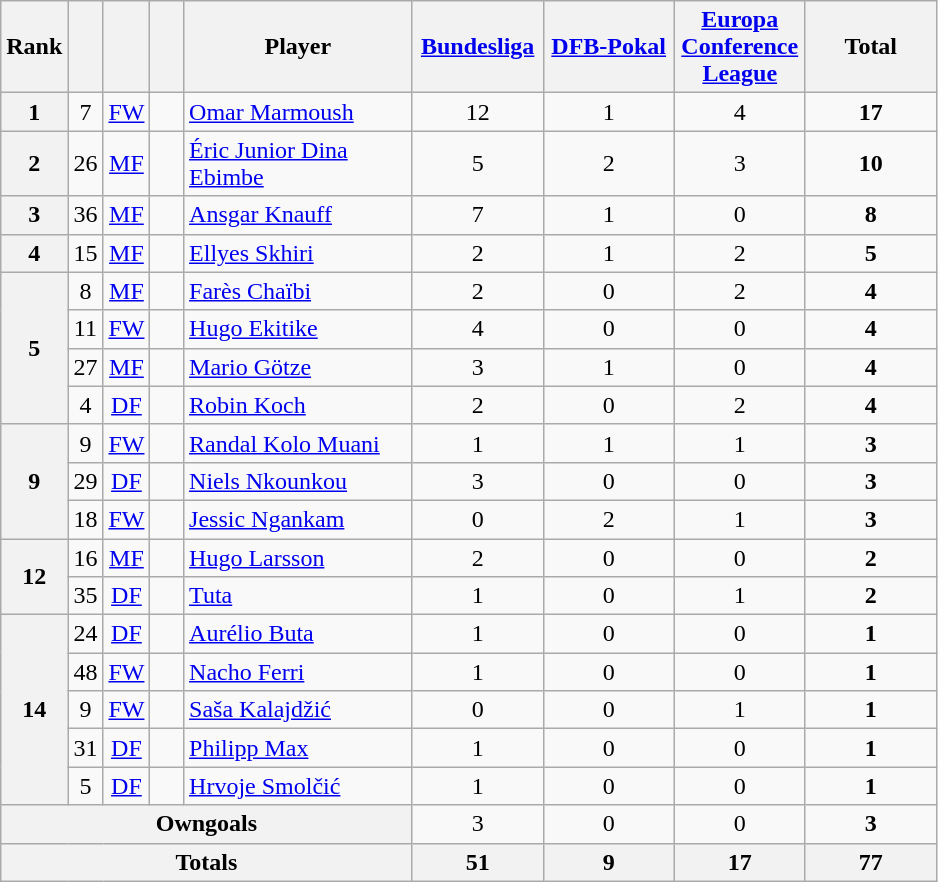<table class="wikitable" style="text-align:center">
<tr>
<th width=15>Rank</th>
<th width=15></th>
<th width=15></th>
<th width=15></th>
<th width=145>Player</th>
<th width=80><a href='#'>Bundesliga</a></th>
<th width=80><a href='#'>DFB-Pokal</a></th>
<th width=80><a href='#'>Europa Conference League</a></th>
<th width=80>Total</th>
</tr>
<tr>
<th>1</th>
<td>7</td>
<td><a href='#'>FW</a></td>
<td></td>
<td align=left><a href='#'>Omar Marmoush</a></td>
<td>12</td>
<td>1</td>
<td>4</td>
<td><strong>17</strong></td>
</tr>
<tr>
<th rowspan=1>2</th>
<td>26</td>
<td><a href='#'>MF</a></td>
<td></td>
<td align=left><a href='#'>Éric Junior Dina Ebimbe</a></td>
<td>5</td>
<td>2</td>
<td>3</td>
<td><strong>10</strong></td>
</tr>
<tr>
<th rowspan=1>3</th>
<td>36</td>
<td><a href='#'>MF</a></td>
<td></td>
<td align=left><a href='#'>Ansgar Knauff</a></td>
<td>7</td>
<td>1</td>
<td>0</td>
<td><strong>8</strong></td>
</tr>
<tr>
<th rowspan=1>4</th>
<td>15</td>
<td><a href='#'>MF</a></td>
<td></td>
<td align=left><a href='#'>Ellyes Skhiri</a></td>
<td>2</td>
<td>1</td>
<td>2</td>
<td><strong>5</strong></td>
</tr>
<tr>
<th rowspan=4>5</th>
<td>8</td>
<td><a href='#'>MF</a></td>
<td></td>
<td align=left><a href='#'>Farès Chaïbi</a></td>
<td>2</td>
<td>0</td>
<td>2</td>
<td><strong>4</strong></td>
</tr>
<tr>
<td>11</td>
<td><a href='#'>FW</a></td>
<td></td>
<td align=left><a href='#'>Hugo Ekitike</a></td>
<td>4</td>
<td>0</td>
<td>0</td>
<td><strong>4</strong></td>
</tr>
<tr>
<td>27</td>
<td><a href='#'>MF</a></td>
<td></td>
<td align=left><a href='#'>Mario Götze</a></td>
<td>3</td>
<td>1</td>
<td>0</td>
<td><strong>4</strong></td>
</tr>
<tr>
<td>4</td>
<td><a href='#'>DF</a></td>
<td></td>
<td align=left><a href='#'>Robin Koch</a></td>
<td>2</td>
<td>0</td>
<td>2</td>
<td><strong>4</strong></td>
</tr>
<tr>
<th rowspan=3>9</th>
<td>9</td>
<td><a href='#'>FW</a></td>
<td></td>
<td align=left><a href='#'>Randal Kolo Muani</a></td>
<td>1</td>
<td>1</td>
<td>1</td>
<td><strong>3</strong></td>
</tr>
<tr>
<td>29</td>
<td><a href='#'>DF</a></td>
<td></td>
<td align=left><a href='#'>Niels Nkounkou</a></td>
<td>3</td>
<td>0</td>
<td>0</td>
<td><strong>3</strong></td>
</tr>
<tr>
<td>18</td>
<td><a href='#'>FW</a></td>
<td></td>
<td align=left><a href='#'>Jessic Ngankam</a></td>
<td>0</td>
<td>2</td>
<td>1</td>
<td><strong>3</strong></td>
</tr>
<tr>
<th rowspan=2>12</th>
<td>16</td>
<td><a href='#'>MF</a></td>
<td></td>
<td align=left><a href='#'>Hugo Larsson</a></td>
<td>2</td>
<td>0</td>
<td>0</td>
<td><strong>2</strong></td>
</tr>
<tr>
<td>35</td>
<td><a href='#'>DF</a></td>
<td></td>
<td align=left><a href='#'>Tuta</a></td>
<td>1</td>
<td>0</td>
<td>1</td>
<td><strong>2</strong></td>
</tr>
<tr>
<th rowspan=5>14</th>
<td>24</td>
<td><a href='#'>DF</a></td>
<td></td>
<td align=left><a href='#'>Aurélio Buta</a></td>
<td>1</td>
<td>0</td>
<td>0</td>
<td><strong>1</strong></td>
</tr>
<tr>
<td>48</td>
<td><a href='#'>FW</a></td>
<td></td>
<td align=left><a href='#'>Nacho Ferri</a></td>
<td>1</td>
<td>0</td>
<td>0</td>
<td><strong>1</strong></td>
</tr>
<tr>
<td>9</td>
<td><a href='#'>FW</a></td>
<td></td>
<td align=left><a href='#'>Saša Kalajdžić</a></td>
<td>0</td>
<td>0</td>
<td>1</td>
<td><strong>1</strong></td>
</tr>
<tr>
<td>31</td>
<td><a href='#'>DF</a></td>
<td></td>
<td align=left><a href='#'>Philipp Max</a></td>
<td>1</td>
<td>0</td>
<td>0</td>
<td><strong>1</strong></td>
</tr>
<tr>
<td>5</td>
<td><a href='#'>DF</a></td>
<td></td>
<td align=left><a href='#'>Hrvoje Smolčić</a></td>
<td>1</td>
<td>0</td>
<td>0</td>
<td><strong>1</strong></td>
</tr>
<tr>
<th colspan=5>Owngoals</th>
<td>3</td>
<td>0</td>
<td>0</td>
<td><strong>3</strong></td>
</tr>
<tr>
<th colspan=5>Totals</th>
<th>51</th>
<th>9</th>
<th>17</th>
<th>77</th>
</tr>
</table>
